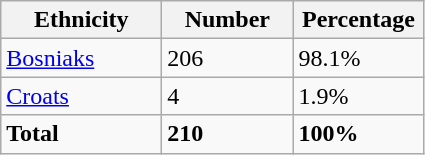<table class="wikitable">
<tr>
<th width="100px">Ethnicity</th>
<th width="80px">Number</th>
<th width="80px">Percentage</th>
</tr>
<tr>
<td><a href='#'>Bosniaks</a></td>
<td>206</td>
<td>98.1%</td>
</tr>
<tr>
<td><a href='#'>Croats</a></td>
<td>4</td>
<td>1.9%</td>
</tr>
<tr>
<td><strong>Total</strong></td>
<td><strong>210</strong></td>
<td><strong>100%</strong></td>
</tr>
</table>
